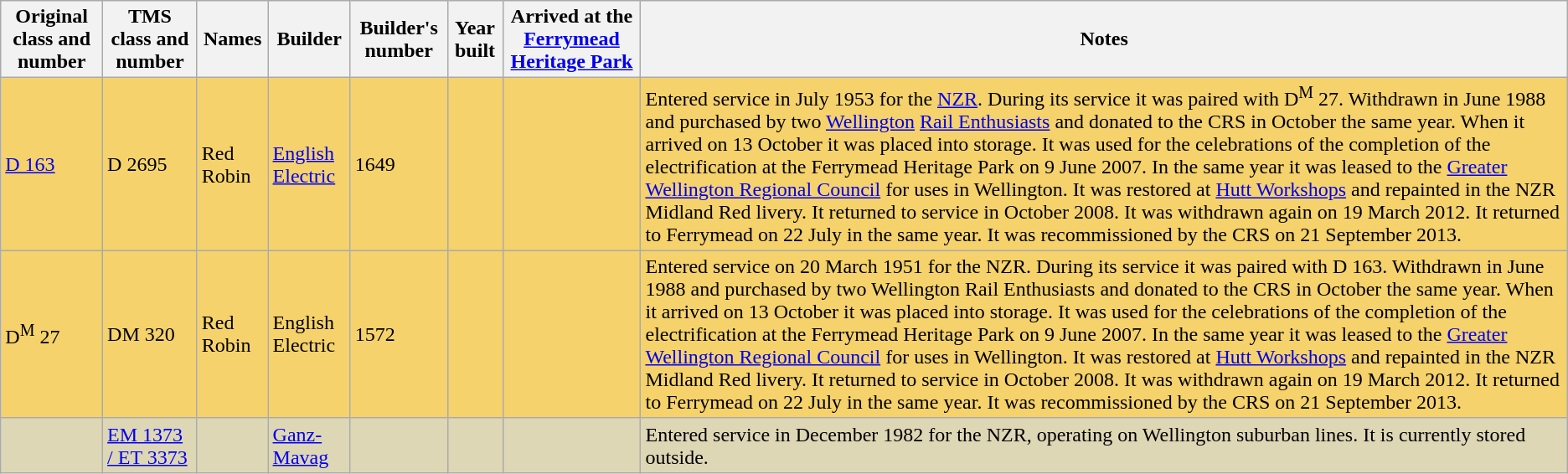<table class="sortable wikitable" border="1">
<tr>
<th>Original class and number</th>
<th>TMS class and number</th>
<th>Names</th>
<th>Builder</th>
<th>Builder's number</th>
<th>Year built</th>
<th>Arrived at the <a href='#'>Ferrymead Heritage Park</a></th>
<th>Notes</th>
</tr>
<tr style="background:#F5D26C;">
<td><a href='#'>D 163</a></td>
<td>D 2695</td>
<td>Red Robin</td>
<td><a href='#'>English Electric</a></td>
<td>1649</td>
<td></td>
<td></td>
<td>Entered service in July 1953 for the <a href='#'>NZR</a>. During its service it was paired with D<sup>M</sup> 27. Withdrawn in June 1988 and purchased by two <a href='#'>Wellington</a> <a href='#'>Rail Enthusiasts</a> and donated to the CRS in October the same year. When it arrived on 13 October it was placed into storage. It was used for the celebrations of the completion of the electrification at the Ferrymead Heritage Park on 9 June 2007. In the same year it was leased to the <a href='#'>Greater Wellington Regional Council</a> for uses in Wellington. It was restored at <a href='#'>Hutt Workshops</a> and repainted in the NZR Midland Red livery. It returned to service in October 2008. It was withdrawn again on 19 March 2012. It returned to Ferrymead on 22 July in the same year. It was recommissioned by the CRS on 21 September 2013.</td>
</tr>
<tr style="background:#F5D26C;">
<td>D<sup>M</sup> 27</td>
<td>DM 320</td>
<td>Red Robin</td>
<td>English Electric</td>
<td>1572</td>
<td></td>
<td></td>
<td>Entered service on 20 March 1951 for the NZR. During its service it was paired with D 163. Withdrawn in June 1988 and purchased by two Wellington Rail Enthusiasts and donated to the CRS in October the same year. When it arrived on 13 October it was placed into storage. It was used for the celebrations of the completion of the electrification at the Ferrymead Heritage Park on 9 June 2007. In the same year it was leased to the <a href='#'>Greater Wellington Regional Council</a> for uses in Wellington. It was restored at <a href='#'>Hutt Workshops</a> and repainted in the NZR Midland Red livery. It returned to service in October 2008. It was withdrawn again on 19 March 2012. It returned to Ferrymead on 22 July in the same year. It was recommissioned by the CRS on 21 September 2013.</td>
</tr>
<tr style="background:#DED7B6;">
<td></td>
<td><a href='#'>EM 1373 / ET 3373</a></td>
<td></td>
<td><a href='#'>Ganz-Mavag</a></td>
<td></td>
<td></td>
<td></td>
<td>Entered service in December 1982 for the NZR, operating on Wellington suburban lines. It is currently stored outside.</td>
</tr>
</table>
